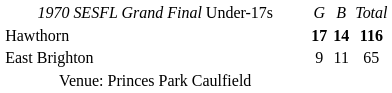<table style="margin-right:4px; margin-top:8px; float:right; border:1px No. 000 solid; border-radius:8px; background:#fff; font-family:Verdana; font-size:8pt; text-align:center;">
<tr>
<td style="width:200px;"><em>1970 SESFL Grand Final</em> Under-17s</td>
<td><em>G</em></td>
<td><em>B</em></td>
<td><em>Total</em></td>
</tr>
<tr>
<td style="text-align:left">Hawthorn</td>
<td><strong>17</strong></td>
<td><strong>14</strong></td>
<td><strong>116</strong></td>
</tr>
<tr>
<td style="text-align:left">East Brighton</td>
<td>9</td>
<td>11</td>
<td>65</td>
</tr>
<tr>
<td>Venue: Princes Park Caulfield</td>
<td></td>
</tr>
</table>
